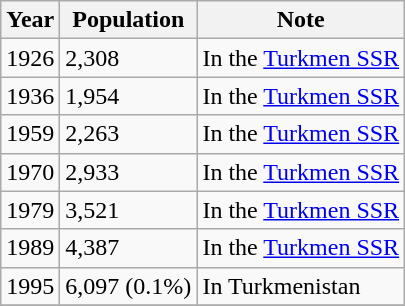<table class="wikitable">
<tr>
<th>Year</th>
<th>Population</th>
<th>Note</th>
</tr>
<tr>
<td>1926</td>
<td>2,308</td>
<td>In the <a href='#'>Turkmen SSR</a></td>
</tr>
<tr>
<td>1936</td>
<td>1,954</td>
<td>In the <a href='#'>Turkmen SSR</a></td>
</tr>
<tr>
<td>1959</td>
<td>2,263</td>
<td>In the <a href='#'>Turkmen SSR</a></td>
</tr>
<tr>
<td>1970</td>
<td>2,933</td>
<td>In the <a href='#'>Turkmen SSR</a></td>
</tr>
<tr>
<td>1979</td>
<td>3,521</td>
<td>In the <a href='#'>Turkmen SSR</a></td>
</tr>
<tr>
<td>1989</td>
<td>4,387</td>
<td>In the <a href='#'>Turkmen SSR</a></td>
</tr>
<tr>
<td>1995</td>
<td>6,097 (0.1%)</td>
<td>In Turkmenistan</td>
</tr>
<tr>
</tr>
</table>
